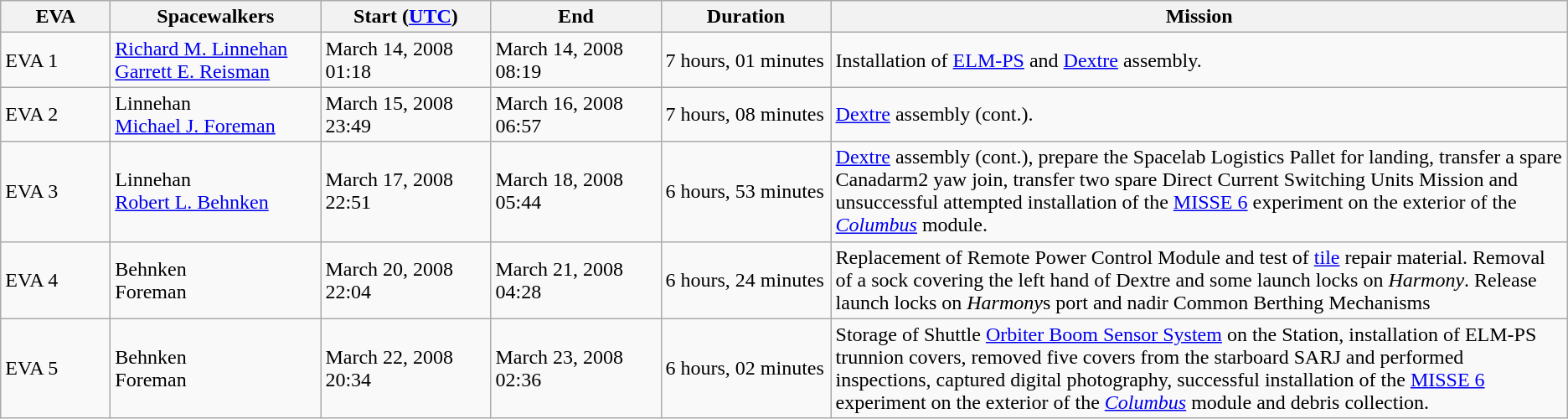<table class="wikitable">
<tr>
<th style="width: 5em;">EVA</th>
<th style="width:10em;">Spacewalkers</th>
<th style="width: 8em;">Start (<a href='#'>UTC</a>)</th>
<th style="width: 8em;">End</th>
<th style="width: 8em;">Duration</th>
<th>Mission</th>
</tr>
<tr>
<td>EVA 1</td>
<td><a href='#'>Richard M. Linnehan</a> <br> <a href='#'>Garrett E. Reisman</a></td>
<td>March 14, 2008 <br> 01:18</td>
<td>March 14, 2008 <br> 08:19</td>
<td>7 hours, 01 minutes</td>
<td>Installation of <a href='#'>ELM-PS</a> and <a href='#'>Dextre</a> assembly.</td>
</tr>
<tr>
<td>EVA 2</td>
<td>Linnehan <br> <a href='#'>Michael J. Foreman</a></td>
<td>March 15, 2008 <br> 23:49</td>
<td>March 16, 2008 <br> 06:57</td>
<td>7 hours, 08 minutes</td>
<td><a href='#'>Dextre</a> assembly (cont.).</td>
</tr>
<tr>
<td>EVA 3</td>
<td>Linnehan <br> <a href='#'>Robert L. Behnken</a></td>
<td>March 17, 2008 <br> 22:51</td>
<td>March 18, 2008 <br> 05:44</td>
<td>6 hours, 53 minutes</td>
<td><a href='#'>Dextre</a> assembly (cont.), prepare the Spacelab Logistics Pallet for landing, transfer a spare Canadarm2 yaw join, transfer two spare Direct Current Switching Units Mission and unsuccessful attempted installation of the <a href='#'>MISSE 6</a> experiment on the exterior of the <em><a href='#'>Columbus</a></em> module.</td>
</tr>
<tr>
<td>EVA 4</td>
<td>Behnken <br> Foreman</td>
<td>March 20, 2008 <br> 22:04</td>
<td>March 21, 2008 <br> 04:28</td>
<td>6 hours, 24 minutes</td>
<td>Replacement of Remote Power Control Module and test of <a href='#'>tile</a> repair material. Removal of a sock covering the left hand of Dextre and some launch locks on <em>Harmony</em>. Release launch locks on <em>Harmony</em>s port and nadir Common Berthing Mechanisms</td>
</tr>
<tr>
<td>EVA 5</td>
<td>Behnken <br> Foreman</td>
<td>March 22, 2008 <br> 20:34</td>
<td>March 23, 2008 <br> 02:36</td>
<td>6 hours, 02 minutes</td>
<td>Storage of Shuttle <a href='#'>Orbiter Boom Sensor System</a> on the Station, installation of ELM‐PS trunnion covers, removed five covers from the starboard SARJ and performed inspections, captured digital photography, successful installation of the <a href='#'>MISSE 6</a> experiment on the exterior of the <em><a href='#'>Columbus</a></em> module and debris collection.</td>
</tr>
</table>
